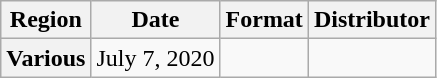<table class="wikitable plainrowheaders">
<tr>
<th>Region</th>
<th>Date</th>
<th>Format</th>
<th>Distributor</th>
</tr>
<tr>
<th scope="row">Various</th>
<td>July 7, 2020</td>
<td></td>
<td></td>
</tr>
</table>
